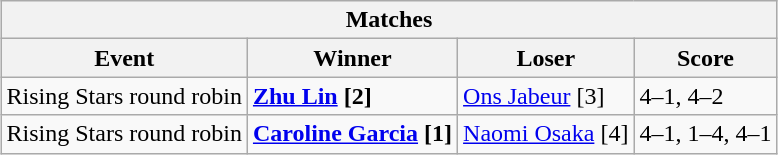<table class="wikitable collapsible uncollapsed" style="margin:1em auto;">
<tr>
<th colspan=4>Matches</th>
</tr>
<tr>
<th>Event</th>
<th>Winner</th>
<th>Loser</th>
<th>Score</th>
</tr>
<tr align=left>
<td>Rising Stars round robin</td>
<td> <strong><a href='#'>Zhu Lin</a> [2] </strong></td>
<td> <a href='#'>Ons Jabeur</a> [3]</td>
<td>4–1, 4–2</td>
</tr>
<tr align=left>
<td>Rising Stars round robin</td>
<td> <strong><a href='#'>Caroline Garcia</a> [1]</strong></td>
<td> <a href='#'>Naomi Osaka</a> [4]</td>
<td>4–1, 1–4, 4–1</td>
</tr>
</table>
